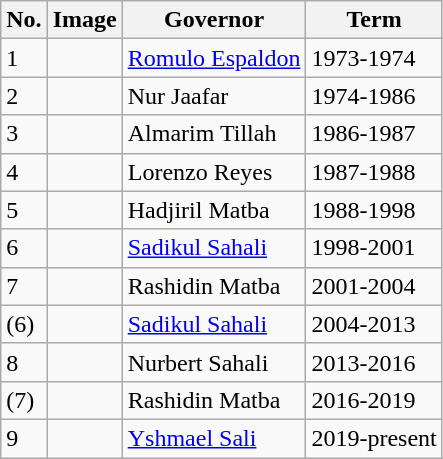<table class="wikitable sortable">
<tr>
<th>No.</th>
<th>Image</th>
<th>Governor</th>
<th>Term</th>
</tr>
<tr>
<td>1</td>
<td></td>
<td><a href='#'>Romulo Espaldon</a></td>
<td>1973-1974</td>
</tr>
<tr>
<td>2</td>
<td></td>
<td>Nur Jaafar</td>
<td>1974-1986</td>
</tr>
<tr>
<td>3</td>
<td></td>
<td>Almarim Tillah</td>
<td>1986-1987</td>
</tr>
<tr>
<td>4</td>
<td></td>
<td>Lorenzo Reyes</td>
<td>1987-1988</td>
</tr>
<tr>
<td>5</td>
<td></td>
<td>Hadjiril Matba</td>
<td>1988-1998</td>
</tr>
<tr>
<td>6</td>
<td></td>
<td><a href='#'>Sadikul Sahali</a></td>
<td>1998-2001</td>
</tr>
<tr>
<td>7</td>
<td></td>
<td>Rashidin Matba</td>
<td>2001-2004</td>
</tr>
<tr>
<td>(6)</td>
<td></td>
<td><a href='#'>Sadikul Sahali</a></td>
<td>2004-2013</td>
</tr>
<tr>
<td>8</td>
<td></td>
<td>Nurbert Sahali</td>
<td>2013-2016</td>
</tr>
<tr>
<td>(7)</td>
<td></td>
<td>Rashidin Matba</td>
<td>2016-2019</td>
</tr>
<tr>
<td>9</td>
<td></td>
<td><a href='#'>Yshmael Sali</a></td>
<td>2019-present</td>
</tr>
</table>
